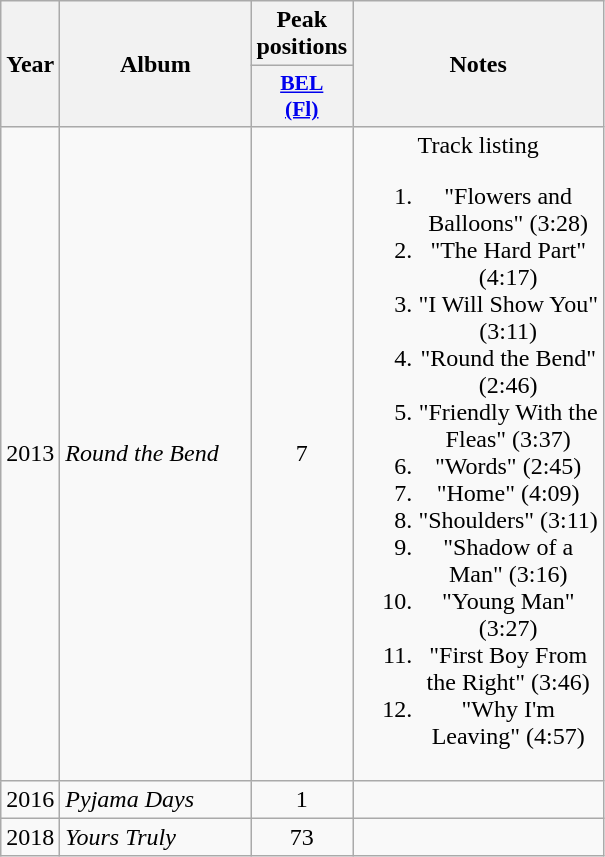<table class="wikitable">
<tr>
<th align="center" rowspan="2" width="10">Year</th>
<th align="center" rowspan="2" width="120">Album</th>
<th align="center" colspan="1" width="20">Peak positions</th>
<th align="center" rowspan="2" width="160">Notes</th>
</tr>
<tr>
<th scope="col" style="width:3em;font-size:90%;"><a href='#'>BEL <br>(Fl)</a><br></th>
</tr>
<tr>
<td style="text-align:center;">2013</td>
<td><em>Round the Bend</em></td>
<td style="text-align:center;">7</td>
<td style="text-align:center;">Track listing<br><ol><li>"Flowers and Balloons" (3:28)</li><li>"The Hard Part" (4:17)</li><li>"I Will Show You" (3:11)</li><li>"Round the Bend" (2:46)</li><li>"Friendly With the Fleas" (3:37)</li><li>"Words" (2:45)</li><li>"Home" (4:09)</li><li>"Shoulders" (3:11)</li><li>"Shadow of a Man" (3:16)</li><li>"Young Man" (3:27)</li><li>"First Boy From the Right" (3:46)</li><li>"Why I'm Leaving" (4:57)</li></ol></td>
</tr>
<tr>
<td style="text-align:center;">2016</td>
<td><em>Pyjama Days</em></td>
<td style="text-align:center;">1</td>
<td style="text-align:center;"></td>
</tr>
<tr>
<td style="text-align:center;">2018</td>
<td><em>Yours Truly</em></td>
<td style="text-align:center;">73</td>
<td style="text-align:center;"></td>
</tr>
</table>
